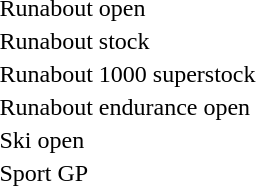<table>
<tr>
<td>Runabout open</td>
<td></td>
<td></td>
<td></td>
</tr>
<tr>
<td>Runabout stock</td>
<td></td>
<td></td>
<td></td>
</tr>
<tr>
<td>Runabout 1000 superstock</td>
<td></td>
<td></td>
<td></td>
</tr>
<tr>
<td>Runabout endurance open</td>
<td></td>
<td></td>
<td></td>
</tr>
<tr>
<td>Ski open</td>
<td></td>
<td></td>
<td></td>
</tr>
<tr>
<td>Sport GP</td>
<td></td>
<td></td>
<td></td>
</tr>
</table>
